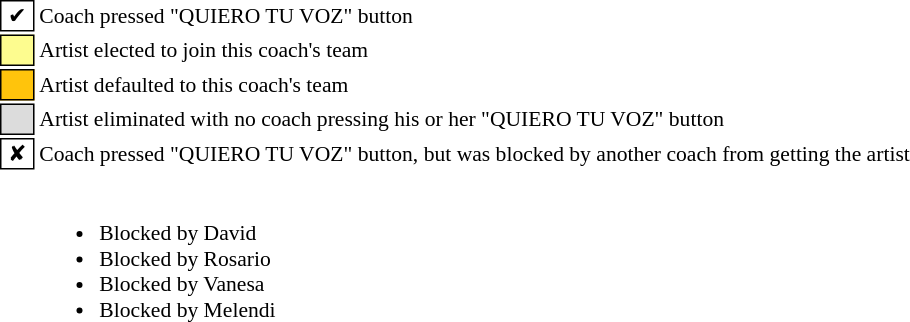<table class="toccolours" style="font-size: 90%; white-space: nowrap">
<tr>
<td style="background:white; border:1px solid black"> ✔ </td>
<td>Coach pressed "QUIERO TU VOZ" button</td>
</tr>
<tr>
<td style="background:#fdfc8f; border:1px solid black">    </td>
<td>Artist elected to join this coach's team</td>
</tr>
<tr>
<td style="background:#ffc40c; border:1px solid black">    </td>
<td>Artist defaulted to this coach's team</td>
</tr>
<tr>
<td style="background:#dcdcdc; border:1px solid black">    </td>
<td>Artist eliminated with no coach pressing his or her "QUIERO TU VOZ" button</td>
</tr>
<tr>
<td style="background:white; border:1px solid black"> ✘ </td>
<td>Coach pressed "QUIERO TU VOZ" button, but was blocked by another coach from getting the artist</td>
</tr>
<tr>
<td></td>
<td><br><ul><li> Blocked by David</li><li> Blocked by Rosario</li><li> Blocked by Vanesa</li><li> Blocked by Melendi</li></ul></td>
</tr>
</table>
